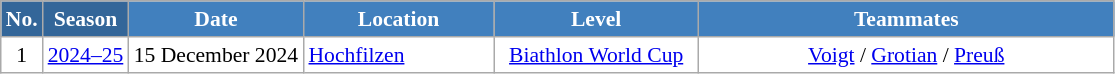<table class="wikitable sortable" style="font-size:90%; text-align:center; border:grey solid 1px; border-collapse:collapse; background:#ffffff;">
<tr style="background:#efefef;">
<th style="background-color:#369; color:white;">No.</th>
<th style="background-color:#369; color:white;">Season</th>
<th style="background-color:#4180be; color:white; width:110px;">Date</th>
<th style="background-color:#4180be; color:white; width:120px;">Location</th>
<th style="background-color:#4180be; color:white; width:130px;">Level</th>
<th style="background-color:#4180be; color:white; width:270px;">Teammates</th>
</tr>
<tr>
<td>1</td>
<td><a href='#'>2024–25</a></td>
<td>15 December 2024</td>
<td align=left> <a href='#'>Hochfilzen</a></td>
<td><a href='#'>Biathlon World Cup</a></td>
<td><a href='#'>Voigt</a> / <a href='#'>Grotian</a> / <a href='#'>Preuß</a></td>
</tr>
</table>
